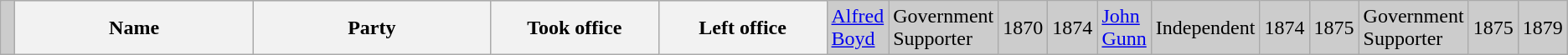<table class="wikitable">
<tr bgcolor="CCCCCC">
<td> </td>
<th width="30%"><strong>Name </strong></th>
<th width="30%"><strong>Party</strong></th>
<th width="20%"><strong>Took office</strong></th>
<th width="20%"><strong>Left office</strong><br></th>
<td><a href='#'>Alfred Boyd</a><br></td>
<td>Government Supporter</td>
<td>1870</td>
<td>1874<br></td>
<td rowspan=2"><a href='#'>John Gunn</a><br></td>
<td>Independent</td>
<td>1874</td>
<td>1875<br></td>
<td>Government Supporter</td>
<td>1875</td>
<td>1879</td>
</tr>
</table>
